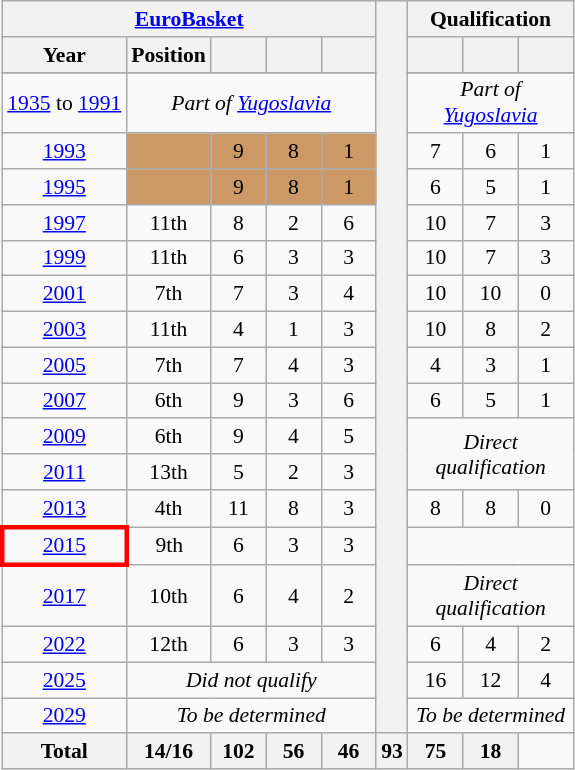<table class="wikitable" style="text-align: center;font-size:90%;">
<tr>
<th colspan=5><a href='#'>EuroBasket</a></th>
<th rowspan=20></th>
<th colspan=3>Qualification</th>
</tr>
<tr>
<th>Year</th>
<th>Position</th>
<th width=30></th>
<th width=30></th>
<th width=30></th>
<th width=30></th>
<th width=30></th>
<th width=30></th>
</tr>
<tr>
</tr>
<tr>
<td><a href='#'>1935</a> to <a href='#'>1991</a></td>
<td colspan=4><em>Part of <a href='#'>Yugoslavia</a></em></td>
<td colspan=3><em>Part of <a href='#'>Yugoslavia</a></em></td>
</tr>
<tr>
<td> <a href='#'>1993</a></td>
<td bgcolor=#cc9966></td>
<td bgcolor=#cc9966>9</td>
<td bgcolor=#cc9966>8</td>
<td bgcolor=#cc9966>1</td>
<td>7</td>
<td>6</td>
<td>1</td>
</tr>
<tr>
<td> <a href='#'>1995</a></td>
<td bgcolor=#cc9966></td>
<td bgcolor=#cc9966>9</td>
<td bgcolor=#cc9966>8</td>
<td bgcolor=#cc9966>1</td>
<td>6</td>
<td>5</td>
<td>1</td>
</tr>
<tr>
<td> <a href='#'>1997</a></td>
<td>11th</td>
<td>8</td>
<td>2</td>
<td>6</td>
<td>10</td>
<td>7</td>
<td>3</td>
</tr>
<tr>
<td> <a href='#'>1999</a></td>
<td>11th</td>
<td>6</td>
<td>3</td>
<td>3</td>
<td>10</td>
<td>7</td>
<td>3</td>
</tr>
<tr>
<td> <a href='#'>2001</a></td>
<td>7th</td>
<td>7</td>
<td>3</td>
<td>4</td>
<td>10</td>
<td>10</td>
<td>0</td>
</tr>
<tr>
<td> <a href='#'>2003</a></td>
<td>11th</td>
<td>4</td>
<td>1</td>
<td>3</td>
<td>10</td>
<td>8</td>
<td>2</td>
</tr>
<tr>
<td> <a href='#'>2005</a></td>
<td>7th</td>
<td>7</td>
<td>4</td>
<td>3</td>
<td>4</td>
<td>3</td>
<td>1</td>
</tr>
<tr>
<td> <a href='#'>2007</a></td>
<td>6th</td>
<td>9</td>
<td>3</td>
<td>6</td>
<td>6</td>
<td>5</td>
<td>1</td>
</tr>
<tr>
<td> <a href='#'>2009</a></td>
<td>6th</td>
<td>9</td>
<td>4</td>
<td>5</td>
<td colspan=3 rowspan=2><em>Direct qualification</em></td>
</tr>
<tr>
<td> <a href='#'>2011</a></td>
<td>13th</td>
<td>5</td>
<td>2</td>
<td>3</td>
</tr>
<tr>
<td> <a href='#'>2013</a></td>
<td>4th</td>
<td>11</td>
<td>8</td>
<td>3</td>
<td>8</td>
<td>8</td>
<td>0</td>
</tr>
<tr>
<td style="border: 3px solid red"> <a href='#'>2015</a></td>
<td>9th</td>
<td>6</td>
<td>3</td>
<td>3</td>
<td colspan=3></td>
</tr>
<tr>
<td> <a href='#'>2017</a></td>
<td>10th</td>
<td>6</td>
<td>4</td>
<td>2</td>
<td colspan=3><em>Direct qualification</em></td>
</tr>
<tr>
<td> <a href='#'>2022</a></td>
<td>12th</td>
<td>6</td>
<td>3</td>
<td>3</td>
<td>6</td>
<td>4</td>
<td>2</td>
</tr>
<tr>
<td> <a href='#'>2025</a></td>
<td colspan=4><em>Did not qualify</em></td>
<td>16</td>
<td>12</td>
<td>4</td>
</tr>
<tr>
<td> <a href='#'>2029</a></td>
<td colspan=4><em>To be determined</em></td>
<td colspan=3><em>To be determined</em></td>
</tr>
<tr>
<th>Total</th>
<th>14/16</th>
<th>102</th>
<th>56</th>
<th>46</th>
<th>93</th>
<th>75</th>
<th>18</th>
</tr>
</table>
